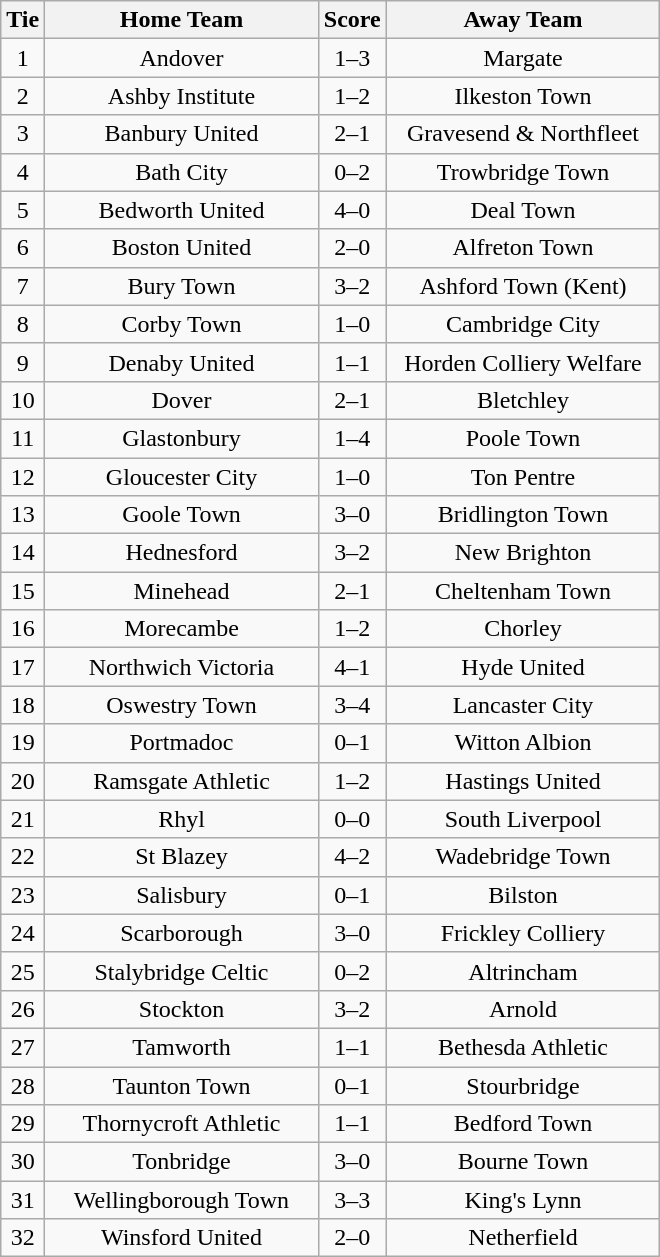<table class="wikitable" style="text-align:center;">
<tr>
<th width=20>Tie</th>
<th width=175>Home Team</th>
<th width=20>Score</th>
<th width=175>Away Team</th>
</tr>
<tr>
<td>1</td>
<td>Andover</td>
<td>1–3</td>
<td>Margate</td>
</tr>
<tr>
<td>2</td>
<td>Ashby Institute</td>
<td>1–2</td>
<td>Ilkeston Town</td>
</tr>
<tr>
<td>3</td>
<td>Banbury United</td>
<td>2–1</td>
<td>Gravesend & Northfleet</td>
</tr>
<tr>
<td>4</td>
<td>Bath City</td>
<td>0–2</td>
<td>Trowbridge Town</td>
</tr>
<tr>
<td>5</td>
<td>Bedworth United</td>
<td>4–0</td>
<td>Deal Town</td>
</tr>
<tr>
<td>6</td>
<td>Boston United</td>
<td>2–0</td>
<td>Alfreton Town</td>
</tr>
<tr>
<td>7</td>
<td>Bury Town</td>
<td>3–2</td>
<td>Ashford Town (Kent)</td>
</tr>
<tr>
<td>8</td>
<td>Corby Town</td>
<td>1–0</td>
<td>Cambridge City</td>
</tr>
<tr>
<td>9</td>
<td>Denaby United</td>
<td>1–1</td>
<td>Horden Colliery Welfare</td>
</tr>
<tr>
<td>10</td>
<td>Dover</td>
<td>2–1</td>
<td>Bletchley</td>
</tr>
<tr>
<td>11</td>
<td>Glastonbury</td>
<td>1–4</td>
<td>Poole Town</td>
</tr>
<tr>
<td>12</td>
<td>Gloucester City</td>
<td>1–0</td>
<td>Ton Pentre</td>
</tr>
<tr>
<td>13</td>
<td>Goole Town</td>
<td>3–0</td>
<td>Bridlington Town</td>
</tr>
<tr>
<td>14</td>
<td>Hednesford</td>
<td>3–2</td>
<td>New Brighton</td>
</tr>
<tr>
<td>15</td>
<td>Minehead</td>
<td>2–1</td>
<td>Cheltenham Town</td>
</tr>
<tr>
<td>16</td>
<td>Morecambe</td>
<td>1–2</td>
<td>Chorley</td>
</tr>
<tr>
<td>17</td>
<td>Northwich Victoria</td>
<td>4–1</td>
<td>Hyde United</td>
</tr>
<tr>
<td>18</td>
<td>Oswestry Town</td>
<td>3–4</td>
<td>Lancaster City</td>
</tr>
<tr>
<td>19</td>
<td>Portmadoc</td>
<td>0–1</td>
<td>Witton Albion</td>
</tr>
<tr>
<td>20</td>
<td>Ramsgate Athletic</td>
<td>1–2</td>
<td>Hastings United</td>
</tr>
<tr>
<td>21</td>
<td>Rhyl</td>
<td>0–0</td>
<td>South Liverpool</td>
</tr>
<tr>
<td>22</td>
<td>St Blazey</td>
<td>4–2</td>
<td>Wadebridge Town</td>
</tr>
<tr>
<td>23</td>
<td>Salisbury</td>
<td>0–1</td>
<td>Bilston</td>
</tr>
<tr>
<td>24</td>
<td>Scarborough</td>
<td>3–0</td>
<td>Frickley Colliery</td>
</tr>
<tr>
<td>25</td>
<td>Stalybridge Celtic</td>
<td>0–2</td>
<td>Altrincham</td>
</tr>
<tr>
<td>26</td>
<td>Stockton</td>
<td>3–2</td>
<td>Arnold</td>
</tr>
<tr>
<td>27</td>
<td>Tamworth</td>
<td>1–1</td>
<td>Bethesda Athletic</td>
</tr>
<tr>
<td>28</td>
<td>Taunton Town</td>
<td>0–1</td>
<td>Stourbridge</td>
</tr>
<tr>
<td>29</td>
<td>Thornycroft Athletic</td>
<td>1–1</td>
<td>Bedford Town</td>
</tr>
<tr>
<td>30</td>
<td>Tonbridge</td>
<td>3–0</td>
<td>Bourne Town</td>
</tr>
<tr>
<td>31</td>
<td>Wellingborough Town</td>
<td>3–3</td>
<td>King's Lynn</td>
</tr>
<tr>
<td>32</td>
<td>Winsford United</td>
<td>2–0</td>
<td>Netherfield</td>
</tr>
</table>
